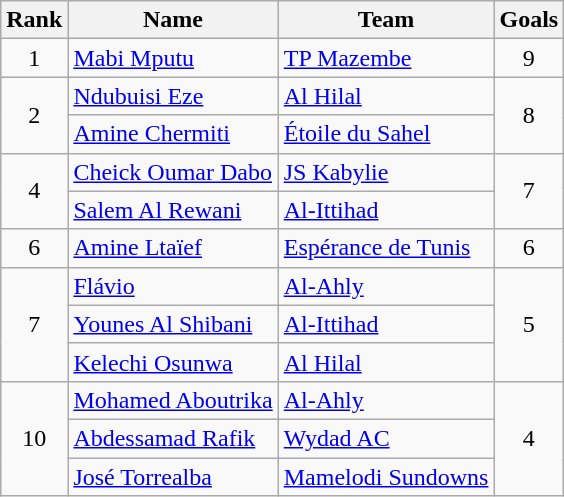<table class="wikitable" style="text-align:center">
<tr>
<th>Rank</th>
<th>Name</th>
<th>Team</th>
<th>Goals</th>
</tr>
<tr>
<td rowspan=1>1</td>
<td align="left"> <a href='#'>Mabi Mputu</a></td>
<td align="left"> <a href='#'>TP Mazembe</a></td>
<td>9</td>
</tr>
<tr>
<td rowspan=2>2</td>
<td align="left"> <a href='#'>Ndubuisi Eze</a></td>
<td align="left"> <a href='#'>Al Hilal</a></td>
<td rowspan=2>8</td>
</tr>
<tr>
<td align="left"> <a href='#'>Amine Chermiti</a></td>
<td align="left"> <a href='#'>Étoile du Sahel</a></td>
</tr>
<tr>
<td rowspan=2>4</td>
<td align="left"> <a href='#'>Cheick Oumar Dabo</a></td>
<td align="left"> <a href='#'>JS Kabylie</a></td>
<td rowspan=2>7</td>
</tr>
<tr>
<td align="left"> <a href='#'>Salem Al Rewani</a></td>
<td align="left"> <a href='#'>Al-Ittihad</a></td>
</tr>
<tr>
<td rowspan=1>6</td>
<td align="left"> <a href='#'>Amine Ltaïef</a></td>
<td align="left"> <a href='#'>Espérance de Tunis</a></td>
<td>6</td>
</tr>
<tr>
<td rowspan=3>7</td>
<td align="left"> <a href='#'>Flávio</a></td>
<td align="left"> <a href='#'>Al-Ahly</a></td>
<td rowspan=3>5</td>
</tr>
<tr>
<td align="left"> <a href='#'>Younes Al Shibani</a></td>
<td align="left"> <a href='#'>Al-Ittihad</a></td>
</tr>
<tr>
<td align="left"> <a href='#'>Kelechi Osunwa</a></td>
<td align="left"> <a href='#'>Al Hilal</a></td>
</tr>
<tr>
<td rowspan=3>10</td>
<td align="left"> <a href='#'>Mohamed Aboutrika</a></td>
<td align="left"> <a href='#'>Al-Ahly</a></td>
<td rowspan=3>4</td>
</tr>
<tr>
<td align="left"> <a href='#'>Abdessamad Rafik</a></td>
<td align="left"> <a href='#'>Wydad AC</a></td>
</tr>
<tr>
<td align="left"> <a href='#'>José Torrealba</a></td>
<td align="left"> <a href='#'>Mamelodi Sundowns</a></td>
</tr>
</table>
